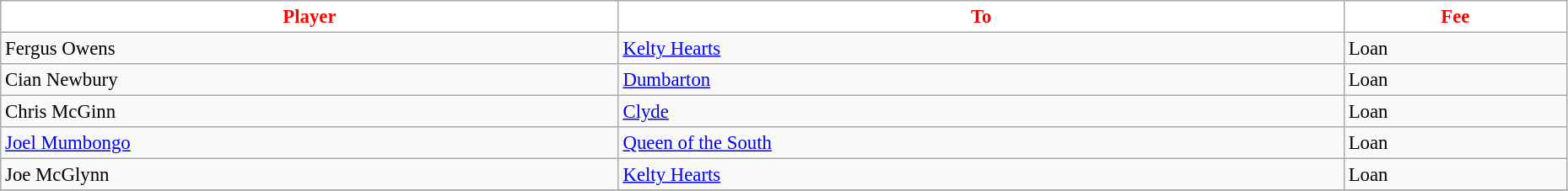<table class="wikitable" style="text-align:left; font-size:95%;width:98%;">
<tr>
<th style="background:white; color:red;">Player</th>
<th style="background:white; color:red;">To</th>
<th style="background:white; color:red;">Fee</th>
</tr>
<tr>
<td> Fergus Owens</td>
<td> <a href='#'>Kelty Hearts</a></td>
<td>Loan</td>
</tr>
<tr>
<td> Cian Newbury</td>
<td> <a href='#'>Dumbarton</a></td>
<td>Loan</td>
</tr>
<tr>
<td> Chris McGinn</td>
<td> <a href='#'>Clyde</a></td>
<td>Loan</td>
</tr>
<tr>
<td> <a href='#'>Joel Mumbongo</a></td>
<td> <a href='#'>Queen of the South</a></td>
<td>Loan</td>
</tr>
<tr>
<td> Joe McGlynn</td>
<td> <a href='#'>Kelty Hearts</a></td>
<td>Loan</td>
</tr>
<tr>
</tr>
</table>
